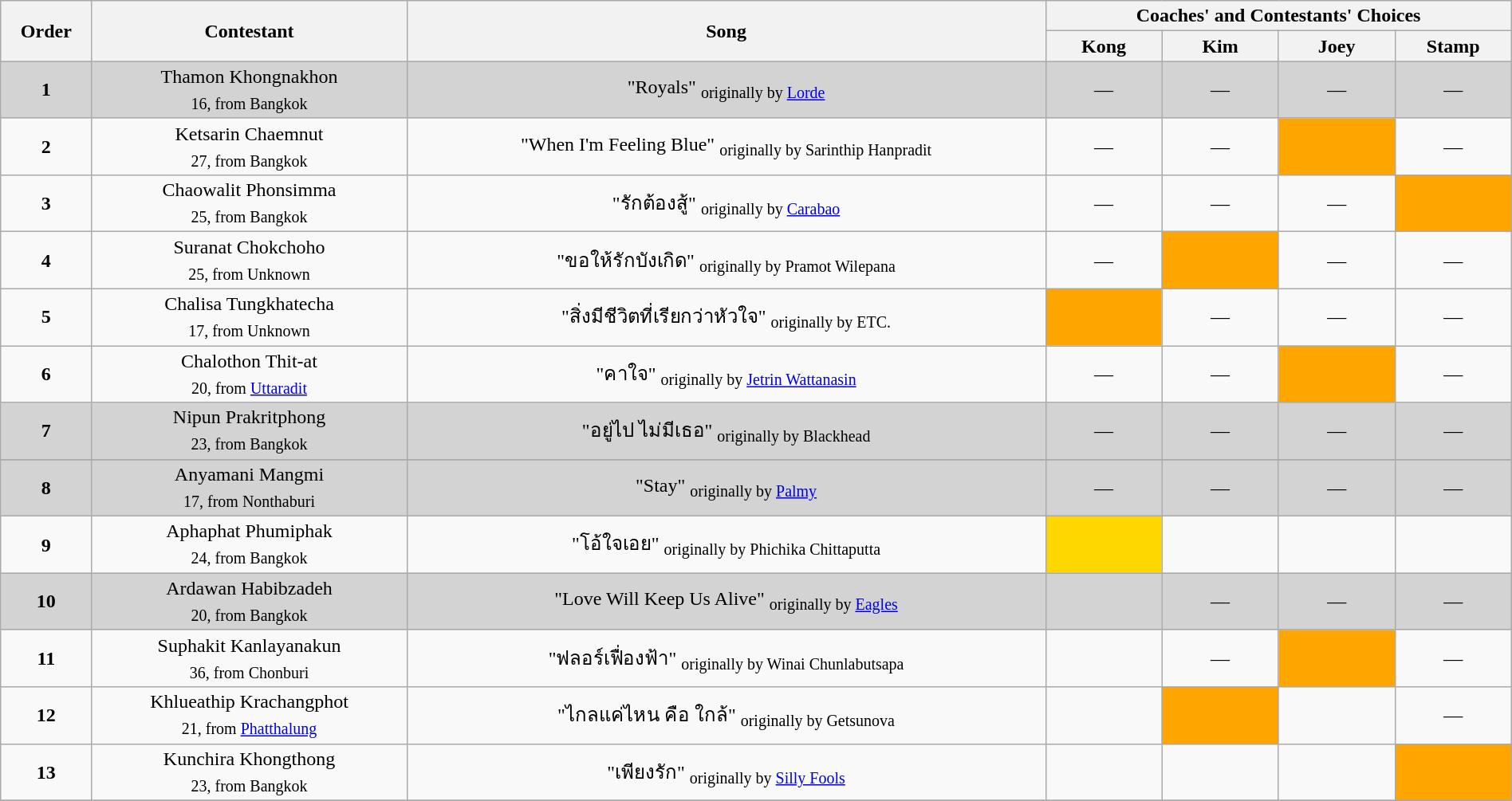<table class="wikitable" style="text-align:center; width:100%;">
<tr>
<th rowspan=2>Order</th>
<th rowspan=2>Contestant</th>
<th rowspan=2>Song</th>
<th colspan=4>Coaches' and Contestants' Choices</th>
</tr>
<tr>
<th width="90">Kong</th>
<th width="90">Kim</th>
<th width="90">Joey</th>
<th width="90">Stamp</th>
</tr>
<tr bgcolor=lightgrey>
<td align="center"><strong>1</strong></td>
<td>Thamon Khongnakhon<br><sub>16, from Bangkok</sub></td>
<td>"Royals" <sub>originally by <a href='#'>Lorde</a></sub></td>
<td style="text-align:center;">—</td>
<td style="text-align:center;">—</td>
<td style="text-align:center;">—</td>
<td style="text-align:center;">—</td>
</tr>
<tr>
<td align="center"><strong>2</strong></td>
<td>Ketsarin Chaemnut<br><sub>27, from Bangkok</sub></td>
<td>"When I'm Feeling Blue" <sub>originally by Sarinthip Hanpradit</sub></td>
<td style="text-align:center;">—</td>
<td style="text-align:center;">—</td>
<td style="background:orange;text-align:center;"></td>
<td style="text-align:center;">—</td>
</tr>
<tr>
<td align="center"><strong>3</strong></td>
<td>Chaowalit Phonsimma<br><sub>25, from Bangkok</sub></td>
<td>"รักต้องสู้" <sub>originally by <a href='#'>Carabao</a></sub></td>
<td style="text-align:center;">—</td>
<td style="text-align:center;">—</td>
<td style="text-align:center;">—</td>
<td style="background:orange;text-align:center;"></td>
</tr>
<tr>
<td align="center"><strong>4</strong></td>
<td>Suranat Chokchoho<br><sub>25, from Unknown</sub></td>
<td>"ขอให้รักบังเกิด" <sub>originally by Pramot Wilepana</sub></td>
<td style="text-align:center;">—</td>
<td style="background:orange;text-align:center;"></td>
<td style="text-align:center;">—</td>
<td style="text-align:center;">—</td>
</tr>
<tr>
<td align="center"><strong>5</strong></td>
<td>Chalisa Tungkhatecha<br><sub>17, from Unknown</sub></td>
<td>"สิ่งมีชีวิตที่เรียกว่าหัวใจ" <sub>originally by ETC.</sub></td>
<td style="background:orange;text-align:center;"></td>
<td style="text-align:center;">—</td>
<td style="text-align:center;">—</td>
<td style="text-align:center;">—</td>
</tr>
<tr>
<td align="center"><strong>6</strong></td>
<td>Chalothon Thit-at<br><sub>20, from <a href='#'>Uttaradit</a></sub></td>
<td>"คาใจ" <sub>originally by <a href='#'>Jetrin Wattanasin</a></sub></td>
<td style="text-align:center;">—</td>
<td style="text-align:center;">—</td>
<td style="background:orange;text-align:center;"></td>
<td style="text-align:center;">—</td>
</tr>
<tr bgcolor=lightgrey>
<td align="center"><strong>7</strong></td>
<td>Nipun  Prakritphong<br><sub>23, from Bangkok</sub></td>
<td>"อยู่ไป ไม่มีเธอ" <sub>originally by Blackhead</sub></td>
<td style="text-align:center;">—</td>
<td style="text-align:center;">—</td>
<td style="text-align:center;">—</td>
<td style="text-align:center;">—</td>
</tr>
<tr>
</tr>
<tr bgcolor=lightgrey>
<td align="center"><strong>8</strong></td>
<td>Anyamani Mangmi<br><sub>17, from Nonthaburi</sub></td>
<td>"Stay" <sub>originally by <a href='#'>Palmy</a></sub></td>
<td style="text-align:center;">—</td>
<td style="text-align:center;">—</td>
<td style="text-align:center;">—</td>
<td style="text-align:center;">—</td>
</tr>
<tr>
<td align="center"><strong>9</strong></td>
<td>Aphaphat Phumiphak<br><sub>24, from Bangkok</sub></td>
<td>"โอ้ใจเอย" <sub>originally by Phichika Chittaputta</sub></td>
<td style="background:gold;text-align:center;"></td>
<td style="text-align:center;"></td>
<td style="text-align:center;"></td>
<td style="text-align:center;"></td>
</tr>
<tr bgcolor=lightgrey>
<td align="center"><strong>10</strong></td>
<td>Ardawan Habibzadeh<br><sub>20, from Bangkok</sub></td>
<td>"Love Will Keep Us Alive" <sub>originally by <a href='#'>Eagles</a></sub></td>
<td></td>
<td style="text-align:center;">—</td>
<td style="text-align:center;">—</td>
<td style="text-align:center;">—</td>
</tr>
<tr>
<td align="center"><strong>11</strong></td>
<td>Suphakit Kanlayanakun<br><sub>36, from Chonburi</sub></td>
<td>"ฟลอร์เฟื่องฟ้า" <sub>originally by Winai Chunlabutsapa</sub></td>
<td></td>
<td style="text-align:center;">—</td>
<td style="background:orange;text-align:center;"></td>
<td style="text-align:center;">—</td>
</tr>
<tr>
<td align="center"><strong>12</strong></td>
<td>Khlueathip Krachangphot<br><sub>21, from <a href='#'>Phatthalung</a></sub></td>
<td>"ไกลแค่ไหน คือ ใกล้" <sub>originally by Getsunova</sub></td>
<td></td>
<td style="background:orange;text-align:center;"></td>
<td></td>
<td style="text-align:center;">—</td>
</tr>
<tr>
<td align="center"><strong>13</strong></td>
<td>Kunchira Khongthong<br><sub>23, from Bangkok</sub></td>
<td>"เพียงรัก" <sub>originally by <a href='#'>Silly Fools</a></sub></td>
<td></td>
<td></td>
<td></td>
<td style="background:orange;text-align:center;"></td>
</tr>
<tr>
</tr>
</table>
